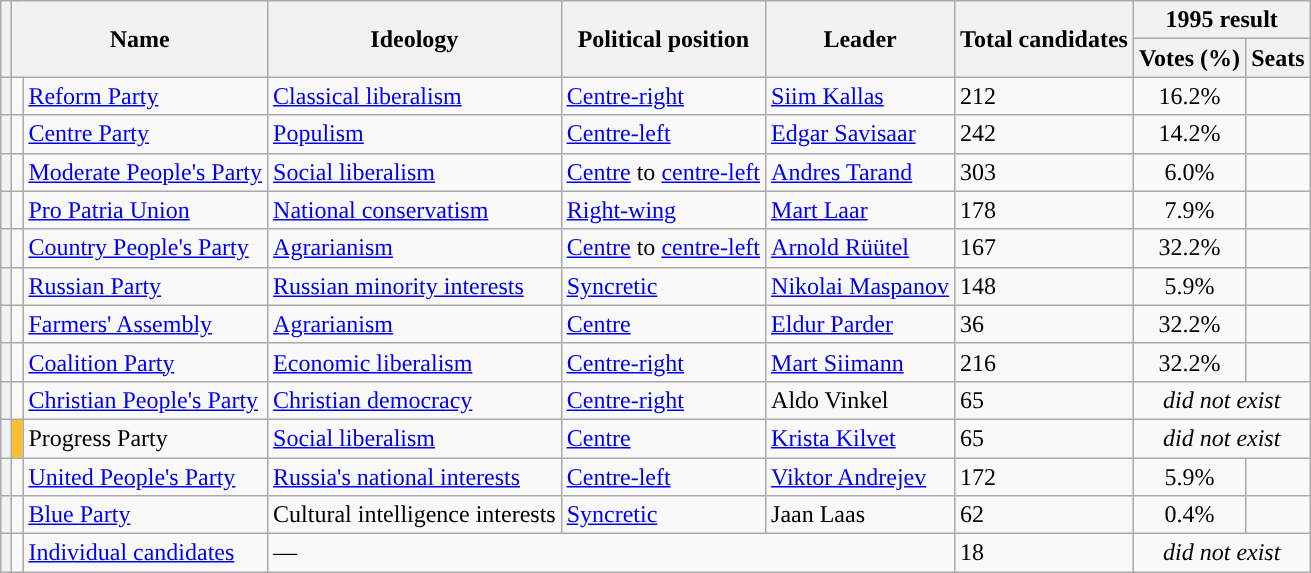<table class="wikitable" style="text-align:left">
<tr>
<th rowspan="2"></th>
<th colspan="2" rowspan="2">Name</th>
<th rowspan="2">Ideology</th>
<th rowspan="2">Political position</th>
<th rowspan="2">Leader</th>
<th rowspan="2">Total candidates</th>
<th colspan="2">1995 result</th>
</tr>
<tr>
<th>Votes (%)</th>
<th>Seats</th>
</tr>
<tr>
<th></th>
<td style="background:"></td>
<td><a href='#'>Reform Party</a></td>
<td><a href='#'>Classical liberalism</a></td>
<td><a href='#'>Centre-right</a></td>
<td><a href='#'>Siim Kallas</a></td>
<td>212</td>
<td style="text-align:center">16.2%</td>
<td></td>
</tr>
<tr>
<th></th>
<td style="background:"></td>
<td><a href='#'>Centre Party</a></td>
<td><a href='#'>Populism</a></td>
<td><a href='#'>Centre-left</a></td>
<td><a href='#'>Edgar Savisaar</a></td>
<td>242</td>
<td style="text-align:center">14.2%</td>
<td></td>
</tr>
<tr>
<th></th>
<td style="background:"></td>
<td><a href='#'>Moderate People's Party</a></td>
<td><a href='#'>Social liberalism</a></td>
<td><a href='#'>Centre</a> to <a href='#'>centre-left</a></td>
<td><a href='#'>Andres Tarand</a></td>
<td>303</td>
<td style="text-align:center">6.0%</td>
<td></td>
</tr>
<tr>
<th></th>
<td style="background:"></td>
<td><a href='#'>Pro Patria Union</a></td>
<td><a href='#'>National conservatism</a></td>
<td><a href='#'>Right-wing</a></td>
<td><a href='#'>Mart Laar</a></td>
<td>178</td>
<td style="text-align:center">7.9%</td>
<td></td>
</tr>
<tr>
<th></th>
<td style="background:"></td>
<td><a href='#'>Country People's Party</a></td>
<td><a href='#'>Agrarianism</a></td>
<td><a href='#'>Centre</a> to <a href='#'>centre-left</a></td>
<td><a href='#'>Arnold Rüütel</a></td>
<td>167</td>
<td style="text-align:center">32.2%</td>
<td></td>
</tr>
<tr>
<th></th>
<td style="background:"></td>
<td><a href='#'>Russian Party</a></td>
<td><a href='#'>Russian minority interests</a></td>
<td><a href='#'>Syncretic</a></td>
<td><a href='#'>Nikolai Maspanov</a></td>
<td>148</td>
<td style="text-align:center">5.9%</td>
<td></td>
</tr>
<tr>
<th></th>
<td style="background:"></td>
<td><a href='#'>Farmers' Assembly</a></td>
<td><a href='#'>Agrarianism</a></td>
<td><a href='#'>Centre</a></td>
<td><a href='#'>Eldur Parder</a></td>
<td>36</td>
<td style="text-align:center">32.2%</td>
<td></td>
</tr>
<tr>
<th></th>
<td style="background:"></td>
<td><a href='#'>Coalition Party</a></td>
<td><a href='#'>Economic liberalism</a></td>
<td><a href='#'>Centre-right</a></td>
<td><a href='#'>Mart Siimann</a></td>
<td>216</td>
<td style="text-align:center">32.2%</td>
<td></td>
</tr>
<tr>
<th></th>
<td style="background:"></td>
<td><a href='#'>Christian People's Party</a></td>
<td><a href='#'>Christian democracy</a></td>
<td><a href='#'>Centre-right</a></td>
<td>Aldo Vinkel</td>
<td>65</td>
<td colspan="2" style="text-align:center"><em>did not exist</em></td>
</tr>
<tr>
<th></th>
<td style="background:#FCBF30"></td>
<td>Progress Party</td>
<td><a href='#'>Social liberalism</a></td>
<td><a href='#'>Centre</a></td>
<td><a href='#'>Krista Kilvet</a></td>
<td>65</td>
<td colspan="2" style="text-align:center"><em>did not exist</em></td>
</tr>
<tr>
<th></th>
<td style="background:"></td>
<td><a href='#'>United People's Party</a></td>
<td><a href='#'>Russia's national interests</a></td>
<td><a href='#'>Centre-left</a></td>
<td><a href='#'>Viktor Andrejev</a></td>
<td>172</td>
<td style="text-align:center">5.9%</td>
<td></td>
</tr>
<tr>
<th></th>
<td style="background:"></td>
<td><a href='#'>Blue Party</a></td>
<td>Cultural intelligence interests</td>
<td><a href='#'>Syncretic</a></td>
<td>Jaan Laas</td>
<td>62</td>
<td style="text-align:center">0.4%</td>
<td></td>
</tr>
<tr>
<th></th>
<td style="background:"></td>
<td><a href='#'>Individual candidates</a></td>
<td colspan="3">—</td>
<td>18</td>
<td colspan="2" style="text-align:center"><em>did not exist</em></td>
</tr>
</table>
